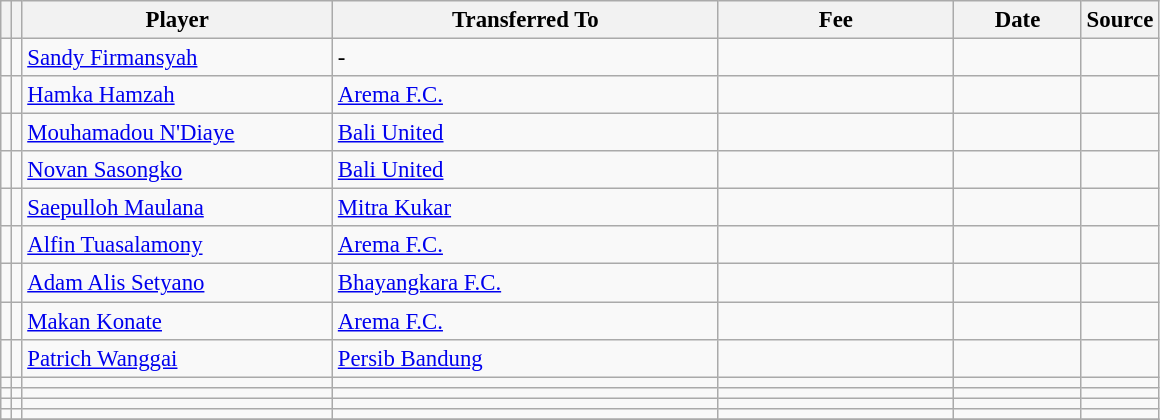<table class="wikitable plainrowheaders sortable" style="font-size:95%">
<tr>
<th></th>
<th></th>
<th scope=col style="width:200px;"><strong>Player</strong></th>
<th scope=col style="width:250px;"><strong>Transferred To</strong></th>
<th scope=col style="width:150px;"><strong>Fee</strong></th>
<th scope=col style="width:78px;"><strong>Date</strong></th>
<th><strong>Source</strong></th>
</tr>
<tr>
<td align="center"></td>
<td align="center"></td>
<td> <a href='#'>Sandy Firmansyah</a></td>
<td>-</td>
<td align="center"></td>
<td align="center"></td>
<td></td>
</tr>
<tr>
<td align="center"></td>
<td align="center"></td>
<td> <a href='#'>Hamka Hamzah</a></td>
<td> <a href='#'>Arema F.C.</a></td>
<td align="center"></td>
<td align="center"></td>
<td></td>
</tr>
<tr>
<td align="center"></td>
<td align="center"></td>
<td> <a href='#'>Mouhamadou N'Diaye</a></td>
<td> <a href='#'>Bali United</a></td>
<td align="center"></td>
<td align="center"></td>
<td></td>
</tr>
<tr>
<td align="center"></td>
<td align="center"></td>
<td> <a href='#'>Novan Sasongko</a></td>
<td> <a href='#'>Bali United</a></td>
<td align="center"></td>
<td align="center"></td>
<td></td>
</tr>
<tr>
<td align="center"></td>
<td align="center"></td>
<td> <a href='#'>Saepulloh Maulana</a></td>
<td> <a href='#'>Mitra Kukar</a></td>
<td align="center"></td>
<td align="center"></td>
<td></td>
</tr>
<tr>
<td align="center"></td>
<td align="center"></td>
<td> <a href='#'>Alfin Tuasalamony</a></td>
<td> <a href='#'>Arema F.C.</a></td>
<td align="center"></td>
<td align="center"></td>
<td></td>
</tr>
<tr>
<td align="center"></td>
<td align="center"></td>
<td> <a href='#'>Adam Alis Setyano</a></td>
<td> <a href='#'>Bhayangkara F.C.</a></td>
<td align="center"></td>
<td align="center"></td>
<td></td>
</tr>
<tr>
<td align="center"></td>
<td align="center"></td>
<td> <a href='#'>Makan Konate</a></td>
<td> <a href='#'>Arema F.C.</a></td>
<td align="center"></td>
<td align="center"></td>
<td></td>
</tr>
<tr>
<td align="center"></td>
<td align="center"></td>
<td> <a href='#'>Patrich Wanggai</a></td>
<td> <a href='#'>Persib Bandung</a></td>
<td align="center"></td>
<td align="center"></td>
<td></td>
</tr>
<tr>
<td align="center"></td>
<td align="center"></td>
<td></td>
<td></td>
<td align="center"></td>
<td align="center"></td>
<td></td>
</tr>
<tr>
<td align="center"></td>
<td align="center"></td>
<td></td>
<td></td>
<td align="center"></td>
<td align="center"></td>
<td></td>
</tr>
<tr>
<td align="center"></td>
<td align="center"></td>
<td></td>
<td></td>
<td align="center"></td>
<td align="center"></td>
<td></td>
</tr>
<tr>
<td align="center"></td>
<td align="center"></td>
<td></td>
<td></td>
<td align="center"></td>
<td align="center"></td>
<td></td>
</tr>
<tr>
</tr>
</table>
